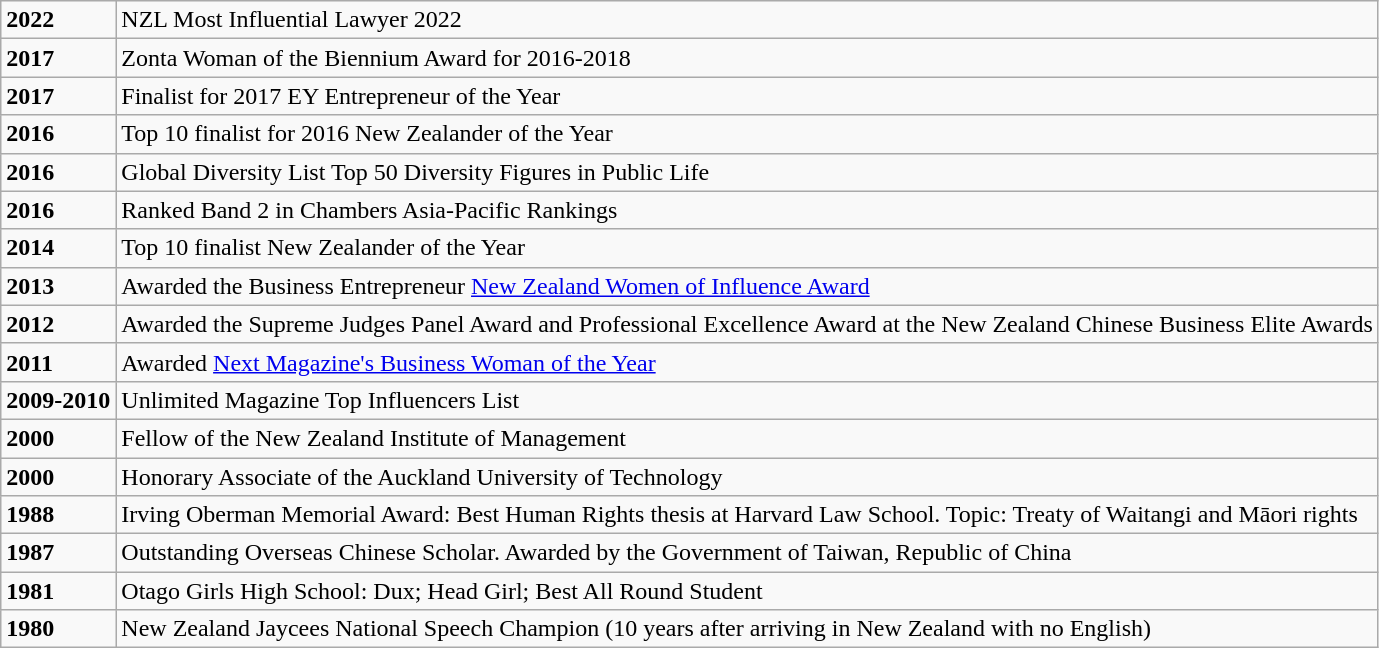<table class="wikitable">
<tr>
<td><strong>2022</strong></td>
<td>NZL Most Influential Lawyer 2022 </td>
</tr>
<tr>
<td><strong>2017</strong></td>
<td>Zonta Woman of the Biennium Award for 2016-2018</td>
</tr>
<tr>
<td><strong>2017</strong></td>
<td>Finalist for 2017 EY Entrepreneur of the Year</td>
</tr>
<tr>
<td><strong>2016</strong></td>
<td>Top 10 finalist for 2016 New Zealander of the Year</td>
</tr>
<tr>
<td><strong>2016</strong></td>
<td>Global Diversity List Top 50 Diversity Figures in Public Life</td>
</tr>
<tr>
<td><strong>2016</strong></td>
<td>Ranked Band 2 in Chambers Asia-Pacific Rankings</td>
</tr>
<tr>
<td><strong>2014</strong></td>
<td>Top 10 finalist New Zealander of the Year</td>
</tr>
<tr>
<td><strong>2013</strong></td>
<td>Awarded the Business Entrepreneur <a href='#'>New Zealand Women of Influence Award</a></td>
</tr>
<tr>
<td><strong>2012</strong></td>
<td>Awarded the Supreme Judges Panel Award and Professional Excellence Award at the New Zealand Chinese Business Elite Awards</td>
</tr>
<tr>
<td><strong>2011</strong></td>
<td>Awarded <a href='#'>Next Magazine's Business Woman of the Year</a></td>
</tr>
<tr>
<td><strong>2009-2010</strong></td>
<td>Unlimited Magazine Top Influencers List</td>
</tr>
<tr>
<td><strong>2000</strong></td>
<td>Fellow of the New Zealand Institute of Management</td>
</tr>
<tr>
<td><strong>2000</strong></td>
<td>Honorary Associate of the Auckland University of Technology</td>
</tr>
<tr>
<td><strong>1988</strong></td>
<td>Irving Oberman Memorial Award: Best Human Rights thesis at Harvard Law School.  Topic: Treaty of Waitangi and Māori rights</td>
</tr>
<tr>
<td><strong>1987</strong></td>
<td>Outstanding Overseas Chinese Scholar.  Awarded by the Government of Taiwan, Republic of China</td>
</tr>
<tr>
<td><strong>1981</strong></td>
<td>Otago Girls High School: Dux; Head Girl; Best All Round Student</td>
</tr>
<tr>
<td><strong>1980</strong></td>
<td>New Zealand Jaycees National Speech Champion (10 years after arriving in New Zealand with no English)</td>
</tr>
</table>
